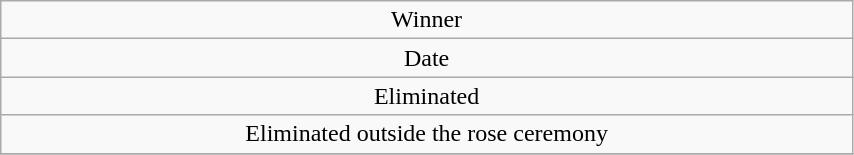<table class="wikitable" style="text-align:center; width:45%; align="center">
<tr>
<td> Winner</td>
</tr>
<tr>
<td> Date</td>
</tr>
<tr>
<td> Eliminated</td>
</tr>
<tr>
<td> Eliminated outside the rose ceremony</td>
</tr>
<tr>
</tr>
</table>
